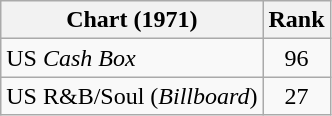<table class="wikitable">
<tr>
<th align="left">Chart (1971)</th>
<th style="text-align:center;">Rank</th>
</tr>
<tr>
<td>US <em>Cash Box</em></td>
<td style="text-align:center;">96</td>
</tr>
<tr>
<td>US R&B/Soul (<em>Billboard</em>)</td>
<td style="text-align: center;">27</td>
</tr>
</table>
